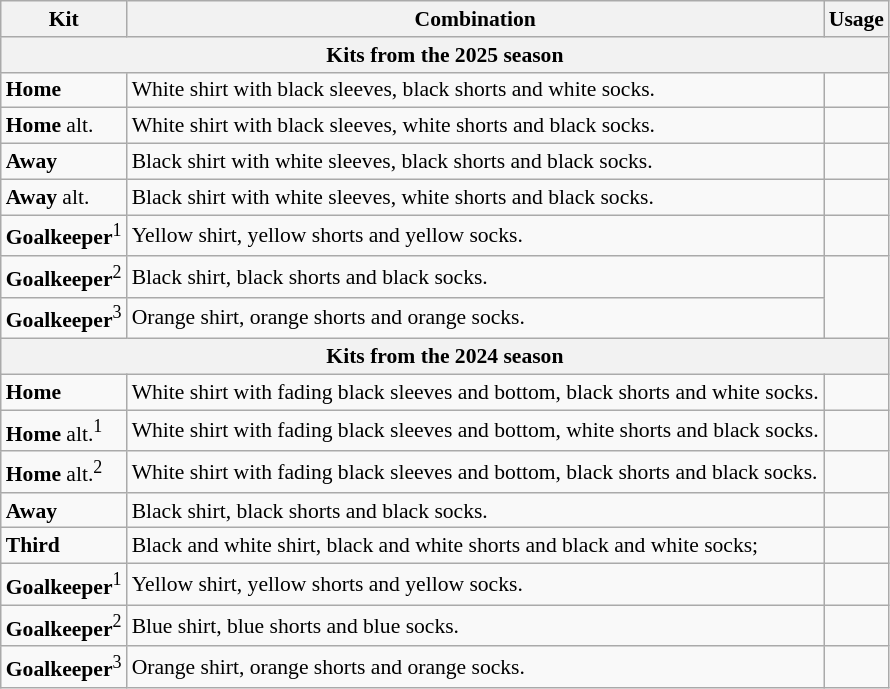<table class="wikitable" style="font-size:90%;">
<tr>
<th>Kit</th>
<th>Combination</th>
<th>Usage</th>
</tr>
<tr>
<th colspan="3">Kits from the 2025 season</th>
</tr>
<tr>
<td><strong>Home</strong></td>
<td>White shirt with black sleeves, black shorts and white socks.</td>
<td></td>
</tr>
<tr>
<td><strong>Home</strong> alt.</td>
<td>White shirt with black sleeves, white shorts and black socks.</td>
<td></td>
</tr>
<tr>
<td><strong>Away</strong></td>
<td>Black shirt with white sleeves, black shorts and black socks.</td>
<td></td>
</tr>
<tr>
<td><strong>Away</strong> alt.</td>
<td>Black shirt with white sleeves, white shorts and black socks.<br></td>
</tr>
<tr>
<td><strong>Goalkeeper</strong><sup>1</sup></td>
<td>Yellow shirt, yellow shorts and yellow socks.</td>
<td></td>
</tr>
<tr>
<td><strong>Goalkeeper</strong><sup>2</sup></td>
<td>Black shirt, black shorts and black socks.<br></td>
</tr>
<tr>
<td><strong>Goalkeeper</strong><sup>3</sup></td>
<td>Orange shirt, orange shorts and orange socks.<br></td>
</tr>
<tr>
<th colspan="3">Kits from the 2024 season</th>
</tr>
<tr>
<td><strong>Home</strong></td>
<td>White shirt with fading black sleeves and bottom, black shorts and white socks.</td>
<td></td>
</tr>
<tr>
<td><strong>Home</strong> alt.<sup>1</sup></td>
<td>White shirt with fading black sleeves and bottom, white shorts and black socks.</td>
<td></td>
</tr>
<tr>
<td><strong>Home</strong> alt.<sup>2</sup></td>
<td>White shirt with fading black sleeves and bottom, black shorts and black socks.</td>
<td></td>
</tr>
<tr>
<td><strong>Away</strong></td>
<td>Black shirt, black shorts and black socks.</td>
<td></td>
</tr>
<tr>
<td><strong>Third</strong></td>
<td>Black and white shirt, black and white shorts and black and white socks;</td>
<td></td>
</tr>
<tr>
<td><strong>Goalkeeper</strong><sup>1</sup></td>
<td>Yellow shirt, yellow shorts and yellow socks.</td>
<td></td>
</tr>
<tr>
<td><strong>Goalkeeper</strong><sup>2</sup></td>
<td>Blue shirt, blue shorts and blue socks.</td>
<td></td>
</tr>
<tr>
<td><strong>Goalkeeper</strong><sup>3</sup></td>
<td>Orange shirt, orange shorts and orange socks.</td>
<td></td>
</tr>
</table>
